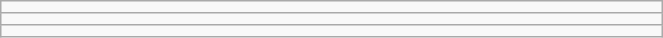<table class="wikitable" style=" text-align:center; font-size:110%;" width="35%">
<tr>
<td></td>
</tr>
<tr>
<td></td>
</tr>
<tr>
<td></td>
</tr>
</table>
